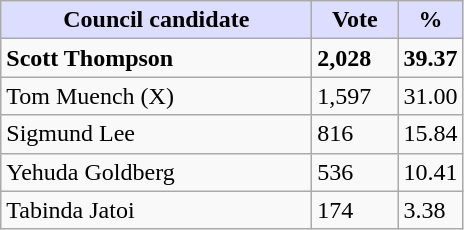<table class="wikitable">
<tr>
<th style="background:#ddf; width:200px;">Council candidate</th>
<th style="background:#ddf; width:50px;">Vote</th>
<th style="background:#ddf; width:30px;">%</th>
</tr>
<tr>
<td><strong>Scott Thompson</strong></td>
<td><strong>2,028</strong></td>
<td><strong>39.37</strong></td>
</tr>
<tr>
<td>Tom Muench (X)</td>
<td>1,597</td>
<td>31.00</td>
</tr>
<tr>
<td>Sigmund Lee</td>
<td>816</td>
<td>15.84</td>
</tr>
<tr>
<td>Yehuda Goldberg</td>
<td>536</td>
<td>10.41</td>
</tr>
<tr>
<td>Tabinda Jatoi</td>
<td>174</td>
<td>3.38</td>
</tr>
</table>
